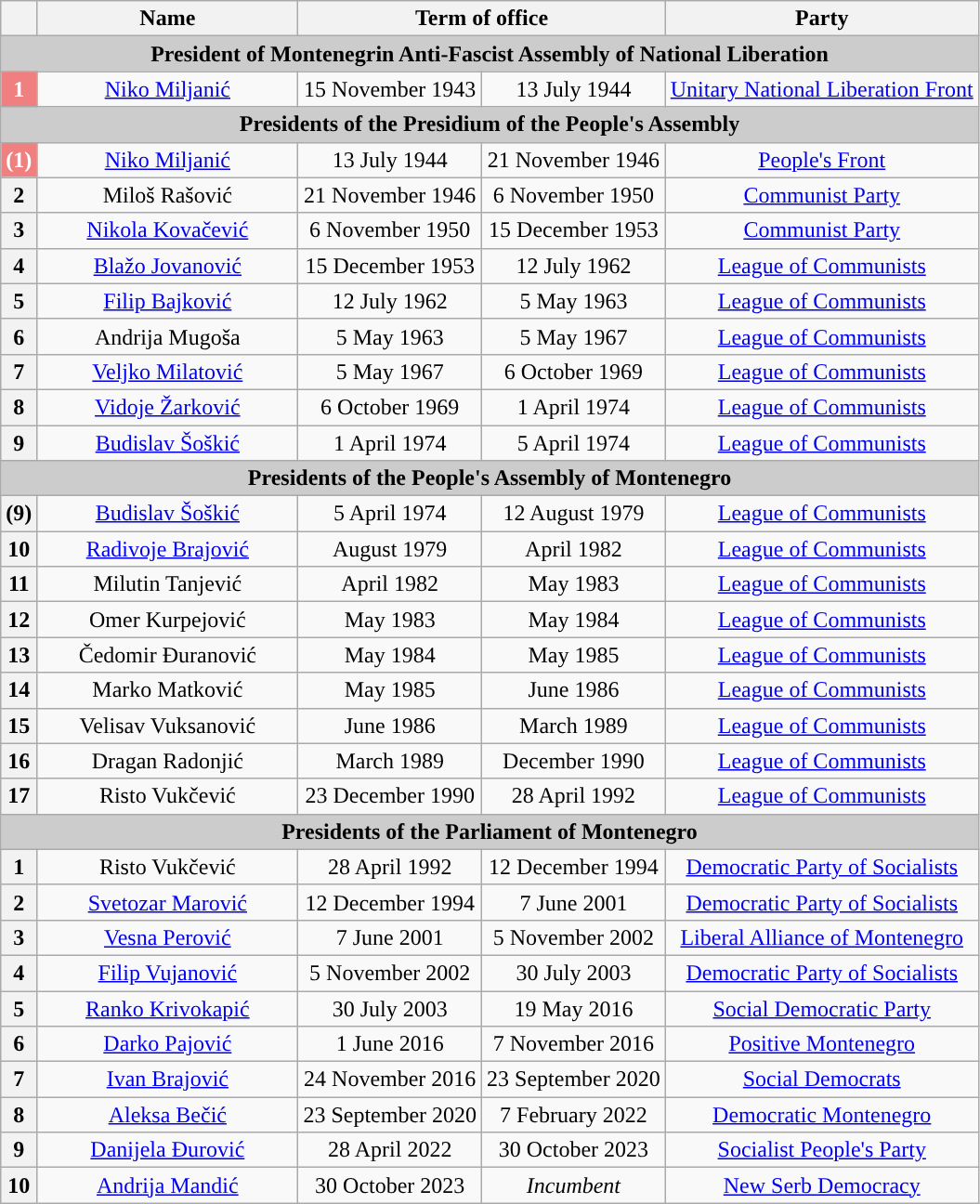<table class="wikitable" style="text-align:center">
<tr>
<th></th>
<th width=180>Name<br></th>
<th colspan=2>Term of office</th>
<th>Party</th>
</tr>
<tr>
<td colspan="6" bgcolor="cccccc"><strong>President of Montenegrin Anti-Fascist Assembly of National Liberation</strong></td>
</tr>
<tr>
<th style="background:#F08080; color:white;">1</th>
<td><a href='#'>Niko Miljanić</a><br></td>
<td>15 November 1943</td>
<td>13 July 1944</td>
<td><a href='#'>Unitary National Liberation Front</a></td>
</tr>
<tr>
<td colspan="6" bgcolor="cccccc"><strong>Presidents of the Presidium of the People's Assembly</strong></td>
</tr>
<tr>
<th style="background:#F08080; color:white;">(1)</th>
<td><a href='#'>Niko Miljanić</a><br></td>
<td>13 July 1944</td>
<td>21 November 1946</td>
<td><a href='#'>People's Front</a></td>
</tr>
<tr>
<th style="background:">2</th>
<td>Miloš Rašović<br></td>
<td>21 November 1946</td>
<td>6 November 1950</td>
<td><a href='#'>Communist Party</a></td>
</tr>
<tr>
<th style="background:">3</th>
<td><a href='#'>Nikola Kovačević</a><br></td>
<td>6 November 1950</td>
<td>15 December 1953</td>
<td><a href='#'>Communist Party</a></td>
</tr>
<tr>
<th style="background:">4</th>
<td><a href='#'>Blažo Jovanović</a><br></td>
<td>15 December 1953</td>
<td>12 July 1962</td>
<td><a href='#'>League of Communists</a></td>
</tr>
<tr>
<th style="background:">5</th>
<td><a href='#'>Filip Bajković</a><br></td>
<td>12 July 1962</td>
<td>5 May 1963</td>
<td><a href='#'>League of Communists</a></td>
</tr>
<tr>
<th style="background:">6</th>
<td>Andrija Mugoša<br></td>
<td>5 May 1963</td>
<td>5 May 1967</td>
<td><a href='#'>League of Communists</a></td>
</tr>
<tr>
<th style="background:">7</th>
<td><a href='#'>Veljko Milatović</a><br></td>
<td>5 May 1967</td>
<td>6 October 1969</td>
<td><a href='#'>League of Communists</a></td>
</tr>
<tr>
<th style="background:">8</th>
<td><a href='#'>Vidoje Žarković</a><br></td>
<td>6 October 1969</td>
<td>1 April 1974</td>
<td><a href='#'>League of Communists</a></td>
</tr>
<tr>
<th style="background:">9</th>
<td><a href='#'>Budislav Šoškić</a><br></td>
<td>1 April 1974</td>
<td>5 April 1974</td>
<td><a href='#'>League of Communists</a></td>
</tr>
<tr>
<td colspan="6" bgcolor="cccccc"><strong>Presidents of the People's Assembly of Montenegro</strong></td>
</tr>
<tr>
<th style="background:">(9)</th>
<td><a href='#'>Budislav Šoškić</a><br></td>
<td>5 April 1974</td>
<td>12 August 1979</td>
<td><a href='#'>League of Communists</a></td>
</tr>
<tr>
<th style="background:">10</th>
<td><a href='#'>Radivoje Brajović</a><br></td>
<td>August 1979</td>
<td>April 1982</td>
<td><a href='#'>League of Communists</a></td>
</tr>
<tr>
<th style="background:">11</th>
<td>Milutin Tanjević<br></td>
<td>April 1982</td>
<td>May 1983</td>
<td><a href='#'>League of Communists</a></td>
</tr>
<tr>
<th style="background:">12</th>
<td>Omer Kurpejović<br></td>
<td>May 1983</td>
<td>May 1984</td>
<td><a href='#'>League of Communists</a></td>
</tr>
<tr>
<th style="background:">13</th>
<td>Čedomir Đuranović<br></td>
<td>May 1984</td>
<td>May 1985</td>
<td><a href='#'>League of Communists</a></td>
</tr>
<tr>
<th style="background:">14</th>
<td>Marko Matković<br></td>
<td>May 1985</td>
<td>June 1986</td>
<td><a href='#'>League of Communists</a></td>
</tr>
<tr>
<th style="background:">15</th>
<td>Velisav Vuksanović<br></td>
<td>June 1986</td>
<td>March 1989</td>
<td><a href='#'>League of Communists</a></td>
</tr>
<tr>
<th style="background:">16</th>
<td>Dragan Radonjić<br></td>
<td>March 1989</td>
<td>December 1990</td>
<td><a href='#'>League of Communists</a></td>
</tr>
<tr>
<th style="background:">17</th>
<td>Risto Vukčević<br></td>
<td>23 December 1990</td>
<td>28 April 1992</td>
<td><a href='#'>League of Communists</a></td>
</tr>
<tr>
<td colspan="6" bgcolor="cccccc"><strong>Presidents of the Parliament of Montenegro</strong></td>
</tr>
<tr>
<th style="background:">1<br></th>
<td>Risto Vukčević<br></td>
<td>28 April 1992</td>
<td>12 December 1994</td>
<td><a href='#'>Democratic Party of Socialists</a></td>
</tr>
<tr>
<th style="background:">2<br></th>
<td><a href='#'>Svetozar Marović</a><br></td>
<td>12 December 1994</td>
<td>7 June 2001</td>
<td><a href='#'>Democratic Party of Socialists</a></td>
</tr>
<tr>
<th style="background:">3<br></th>
<td><a href='#'>Vesna Perović</a><br></td>
<td>7 June 2001</td>
<td>5 November 2002</td>
<td><a href='#'>Liberal Alliance of Montenegro</a></td>
</tr>
<tr>
<th style="background:">4<br></th>
<td><a href='#'>Filip Vujanović</a><br></td>
<td>5 November 2002</td>
<td>30 July 2003</td>
<td><a href='#'>Democratic Party of Socialists</a></td>
</tr>
<tr>
<th style="background:">5<br></th>
<td><a href='#'>Ranko Krivokapić</a><br></td>
<td>30 July 2003</td>
<td>19 May 2016</td>
<td><a href='#'>Social Democratic Party</a></td>
</tr>
<tr>
<th style="background:">6<br></th>
<td><a href='#'>Darko Pajović</a><br></td>
<td>1 June 2016</td>
<td>7 November 2016</td>
<td><a href='#'>Positive Montenegro</a></td>
</tr>
<tr>
<th style="background:">7<br></th>
<td><a href='#'>Ivan Brajović</a><br></td>
<td>24 November 2016</td>
<td>23 September 2020</td>
<td><a href='#'>Social Democrats</a></td>
</tr>
<tr>
<th style="background:">8<br></th>
<td><a href='#'>Aleksa Bečić</a><br></td>
<td>23 September 2020</td>
<td>7 February 2022</td>
<td><a href='#'>Democratic Montenegro</a></td>
</tr>
<tr>
<th style="background:">9<br></th>
<td><a href='#'>Danijela Đurović</a><br></td>
<td>28 April 2022</td>
<td>30 October 2023</td>
<td><a href='#'>Socialist People's Party</a></td>
</tr>
<tr>
<th style="background:">10<br></th>
<td><a href='#'>Andrija Mandić</a><br></td>
<td>30 October 2023</td>
<td><em>Incumbent</em></td>
<td><a href='#'>New Serb Democracy</a></td>
</tr>
</table>
